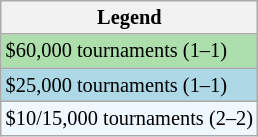<table class="wikitable" style="font-size:85%">
<tr>
<th>Legend</th>
</tr>
<tr style="background:#addfad;">
<td>$60,000 tournaments (1–1)</td>
</tr>
<tr style="background:lightblue;">
<td>$25,000 tournaments (1–1)</td>
</tr>
<tr style="background:#f0f8ff;">
<td>$10/15,000 tournaments (2–2)</td>
</tr>
</table>
